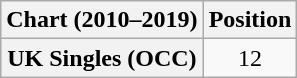<table class="wikitable plainrowheaders" style="text-align:center">
<tr>
<th scope="col">Chart (2010–2019)</th>
<th scope="col">Position</th>
</tr>
<tr>
<th scope="row">UK Singles (OCC)</th>
<td>12</td>
</tr>
</table>
